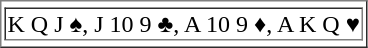<table border="1" | thumb "centre" |>
<tr ---->
</tr>
<tr ---->
<td>K Q J ♠, J 10 9 ♣, A 10 9 <span>♦</span>, A K Q <span>♥</span></td>
</tr>
<tr ---->
</tr>
</table>
